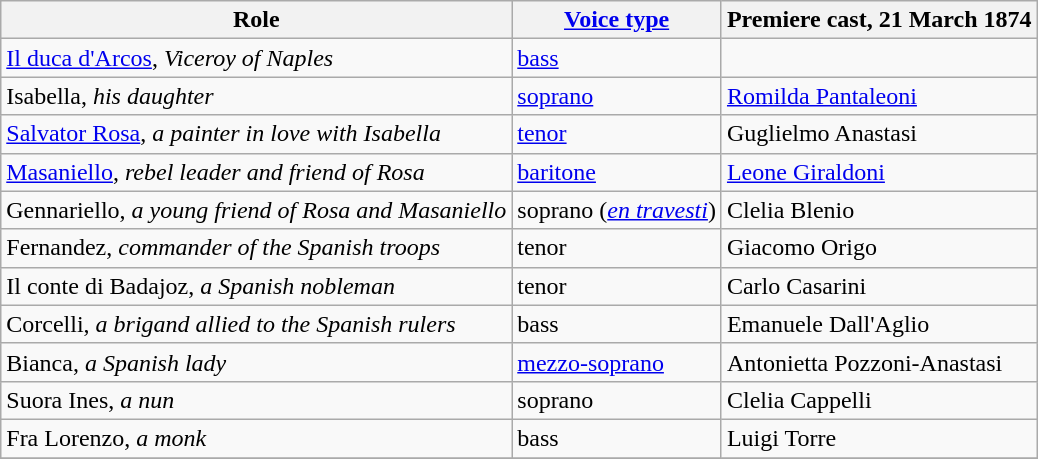<table class="wikitable">
<tr>
<th>Role</th>
<th><a href='#'>Voice type</a></th>
<th>Premiere cast, 21 March 1874</th>
</tr>
<tr>
<td><a href='#'>Il duca d'Arcos</a>, <em>Viceroy of Naples</em></td>
<td><a href='#'>bass</a></td>
<td></td>
</tr>
<tr>
<td>Isabella, <em>his daughter</em></td>
<td><a href='#'>soprano</a></td>
<td><a href='#'>Romilda Pantaleoni</a></td>
</tr>
<tr>
<td><a href='#'>Salvator Rosa</a>, <em>a painter in love with Isabella</em></td>
<td><a href='#'>tenor</a></td>
<td>Guglielmo Anastasi</td>
</tr>
<tr>
<td><a href='#'>Masaniello</a>, <em>rebel leader and friend of Rosa</em></td>
<td><a href='#'>baritone</a></td>
<td><a href='#'>Leone Giraldoni</a></td>
</tr>
<tr>
<td>Gennariello, <em>a young friend of Rosa and Masaniello</em></td>
<td>soprano (<em><a href='#'>en travesti</a></em>)</td>
<td>Clelia Blenio</td>
</tr>
<tr>
<td>Fernandez, <em>commander of the Spanish troops</em></td>
<td>tenor</td>
<td>Giacomo Origo</td>
</tr>
<tr>
<td>Il conte di Badajoz, <em>a Spanish nobleman</em></td>
<td>tenor</td>
<td>Carlo Casarini</td>
</tr>
<tr>
<td>Corcelli, <em>a brigand allied to the Spanish rulers</em></td>
<td>bass</td>
<td>Emanuele Dall'Aglio</td>
</tr>
<tr>
<td>Bianca, <em>a Spanish lady</em></td>
<td><a href='#'>mezzo-soprano</a></td>
<td>Antonietta Pozzoni-Anastasi</td>
</tr>
<tr>
<td>Suora Ines, <em>a nun</em></td>
<td>soprano</td>
<td>Clelia Cappelli </td>
</tr>
<tr>
<td>Fra Lorenzo, <em>a monk</em></td>
<td>bass</td>
<td>Luigi Torre</td>
</tr>
<tr>
</tr>
</table>
